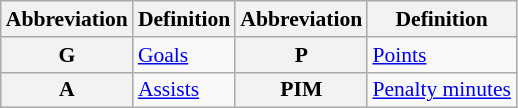<table class="wikitable" style="font-size:90%;">
<tr>
<th>Abbreviation</th>
<th>Definition</th>
<th>Abbreviation</th>
<th>Definition</th>
</tr>
<tr>
<th scope="row">G</th>
<td><a href='#'>Goals</a></td>
<th scope="row">P</th>
<td><a href='#'>Points</a></td>
</tr>
<tr>
<th scope="row">A</th>
<td><a href='#'>Assists</a></td>
<th scope="row">PIM</th>
<td><a href='#'>Penalty minutes</a></td>
</tr>
</table>
